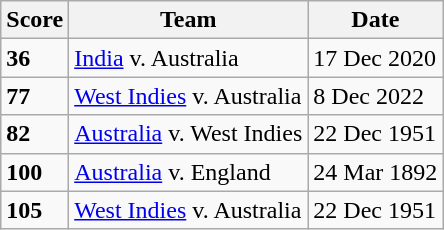<table class="wikitable">
<tr>
<th>Score</th>
<th>Team</th>
<th>Date</th>
</tr>
<tr>
<td><strong>36</strong></td>
<td> <a href='#'>India</a> v. Australia</td>
<td>17 Dec 2020</td>
</tr>
<tr>
<td><strong>77</strong></td>
<td> <a href='#'>West Indies</a> v. Australia</td>
<td>8 Dec 2022</td>
</tr>
<tr>
<td><strong>82</strong></td>
<td> <a href='#'>Australia</a> v. West Indies</td>
<td>22 Dec 1951</td>
</tr>
<tr>
<td><strong>100</strong></td>
<td> <a href='#'>Australia</a> v. England</td>
<td>24 Mar 1892</td>
</tr>
<tr>
<td><strong>105</strong></td>
<td> <a href='#'>West Indies</a> v. Australia</td>
<td>22 Dec 1951</td>
</tr>
</table>
